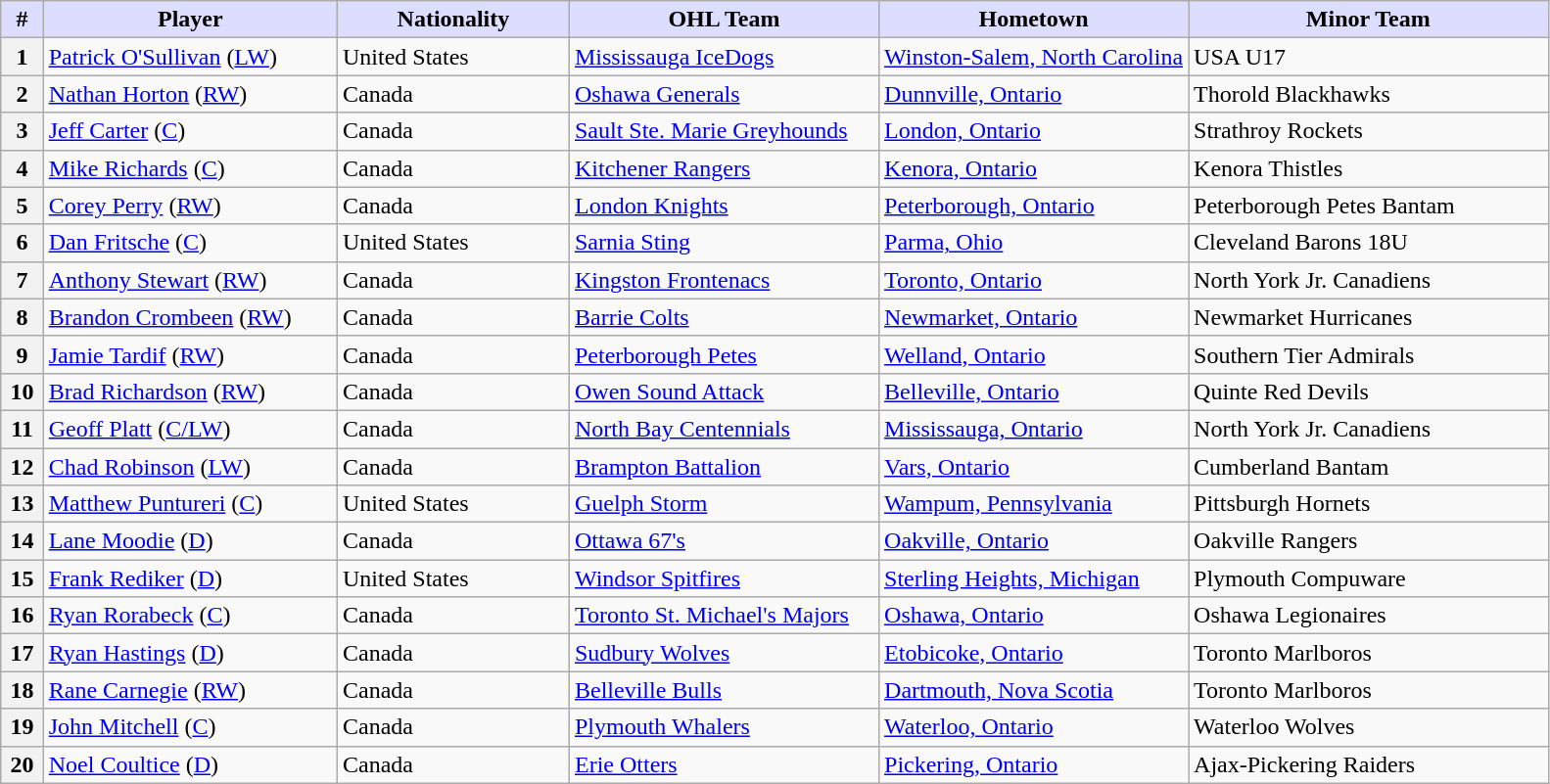<table class="wikitable">
<tr>
<th style="background:#ddf; width:2.75%;">#</th>
<th style="background:#ddf; width:19.0%;">Player</th>
<th style="background:#ddf; width:15.0%;">Nationality</th>
<th style="background:#ddf; width:20.0%;">OHL Team</th>
<th style="background:#ddf; width:20.0%;">Hometown</th>
<th style="background:#ddf; width:100.0%;">Minor Team</th>
</tr>
<tr>
<th>1</th>
<td><a href='#'>Patrick O'Sullivan</a> (<a href='#'>LW</a>)</td>
<td> United States</td>
<td><a href='#'>Mississauga IceDogs</a></td>
<td><a href='#'>Winston-Salem, North Carolina</a></td>
<td>USA U17</td>
</tr>
<tr>
<th>2</th>
<td><a href='#'>Nathan Horton</a> (<a href='#'>RW</a>)</td>
<td> Canada</td>
<td><a href='#'>Oshawa Generals</a></td>
<td><a href='#'>Dunnville, Ontario</a></td>
<td>Thorold Blackhawks</td>
</tr>
<tr>
<th>3</th>
<td><a href='#'>Jeff Carter</a> (<a href='#'>C</a>)</td>
<td> Canada</td>
<td><a href='#'>Sault Ste. Marie Greyhounds</a></td>
<td><a href='#'>London, Ontario</a></td>
<td>Strathroy Rockets</td>
</tr>
<tr>
<th>4</th>
<td><a href='#'>Mike Richards</a> (<a href='#'>C</a>)</td>
<td> Canada</td>
<td><a href='#'>Kitchener Rangers</a></td>
<td><a href='#'>Kenora, Ontario</a></td>
<td>Kenora Thistles</td>
</tr>
<tr>
<th>5</th>
<td><a href='#'>Corey Perry</a> (<a href='#'>RW</a>)</td>
<td> Canada</td>
<td><a href='#'>London Knights</a></td>
<td><a href='#'>Peterborough, Ontario</a></td>
<td>Peterborough Petes Bantam</td>
</tr>
<tr>
<th>6</th>
<td><a href='#'>Dan Fritsche</a> (<a href='#'>C</a>)</td>
<td> United States</td>
<td><a href='#'>Sarnia Sting</a></td>
<td><a href='#'>Parma, Ohio</a></td>
<td>Cleveland Barons 18U</td>
</tr>
<tr>
<th>7</th>
<td><a href='#'>Anthony Stewart</a> (<a href='#'>RW</a>)</td>
<td> Canada</td>
<td><a href='#'>Kingston Frontenacs</a></td>
<td><a href='#'>Toronto, Ontario</a></td>
<td>North York Jr. Canadiens</td>
</tr>
<tr>
<th>8</th>
<td><a href='#'>Brandon Crombeen</a> (<a href='#'>RW</a>)</td>
<td> Canada</td>
<td><a href='#'>Barrie Colts</a></td>
<td><a href='#'>Newmarket, Ontario</a></td>
<td>Newmarket Hurricanes</td>
</tr>
<tr>
<th>9</th>
<td><a href='#'>Jamie Tardif</a> (<a href='#'>RW</a>)</td>
<td> Canada</td>
<td><a href='#'>Peterborough Petes</a></td>
<td><a href='#'>Welland, Ontario</a></td>
<td>Southern Tier Admirals</td>
</tr>
<tr>
<th>10</th>
<td><a href='#'>Brad Richardson</a> (<a href='#'>RW</a>)</td>
<td> Canada</td>
<td><a href='#'>Owen Sound Attack</a></td>
<td><a href='#'>Belleville, Ontario</a></td>
<td>Quinte Red Devils</td>
</tr>
<tr>
<th>11</th>
<td><a href='#'>Geoff Platt</a> (<a href='#'>C/LW</a>)</td>
<td> Canada</td>
<td><a href='#'>North Bay Centennials</a></td>
<td><a href='#'>Mississauga, Ontario</a></td>
<td>North York Jr. Canadiens</td>
</tr>
<tr>
<th>12</th>
<td><a href='#'>Chad Robinson</a> (<a href='#'>LW</a>)</td>
<td> Canada</td>
<td><a href='#'>Brampton Battalion</a></td>
<td><a href='#'>Vars, Ontario</a></td>
<td>Cumberland Bantam</td>
</tr>
<tr>
<th>13</th>
<td><a href='#'>Matthew Puntureri</a> (<a href='#'>C</a>)</td>
<td> United States</td>
<td><a href='#'>Guelph Storm</a></td>
<td><a href='#'>Wampum, Pennsylvania</a></td>
<td>Pittsburgh Hornets</td>
</tr>
<tr>
<th>14</th>
<td><a href='#'>Lane Moodie</a> (<a href='#'>D</a>)</td>
<td> Canada</td>
<td><a href='#'>Ottawa 67's</a></td>
<td><a href='#'>Oakville, Ontario</a></td>
<td>Oakville Rangers</td>
</tr>
<tr>
<th>15</th>
<td><a href='#'>Frank Rediker</a> (<a href='#'>D</a>)</td>
<td> United States</td>
<td><a href='#'>Windsor Spitfires</a></td>
<td><a href='#'>Sterling Heights, Michigan</a></td>
<td>Plymouth Compuware</td>
</tr>
<tr>
<th>16</th>
<td><a href='#'>Ryan Rorabeck</a> (<a href='#'>C</a>)</td>
<td> Canada</td>
<td><a href='#'>Toronto St. Michael's Majors</a></td>
<td><a href='#'>Oshawa, Ontario</a></td>
<td>Oshawa Legionaires</td>
</tr>
<tr>
<th>17</th>
<td><a href='#'>Ryan Hastings</a> (<a href='#'>D</a>)</td>
<td> Canada</td>
<td><a href='#'>Sudbury Wolves</a></td>
<td><a href='#'>Etobicoke, Ontario</a></td>
<td>Toronto Marlboros</td>
</tr>
<tr>
<th>18</th>
<td><a href='#'>Rane Carnegie</a> (<a href='#'>RW</a>)</td>
<td> Canada</td>
<td><a href='#'>Belleville Bulls</a></td>
<td><a href='#'>Dartmouth, Nova Scotia</a></td>
<td>Toronto Marlboros</td>
</tr>
<tr>
<th>19</th>
<td><a href='#'>John Mitchell</a> (<a href='#'>C</a>)</td>
<td> Canada</td>
<td><a href='#'>Plymouth Whalers</a></td>
<td><a href='#'>Waterloo, Ontario</a></td>
<td>Waterloo Wolves</td>
</tr>
<tr>
<th>20</th>
<td><a href='#'>Noel Coultice</a> (<a href='#'>D</a>)</td>
<td> Canada</td>
<td><a href='#'>Erie Otters</a></td>
<td><a href='#'>Pickering, Ontario</a></td>
<td>Ajax-Pickering Raiders</td>
</tr>
</table>
